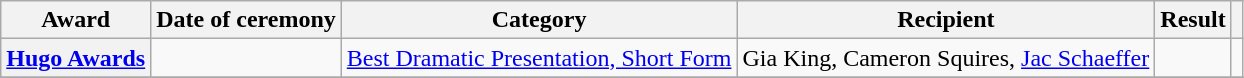<table class="wikitable sortable plainrowheaders col6center">
<tr>
<th scope="col">Award</th>
<th scope="col">Date of ceremony</th>
<th scope="col">Category</th>
<th scope="col">Recipient</th>
<th scope="col">Result</th>
<th scope="col" class="unsortable"></th>
</tr>
<tr>
<th scope="row" rowspan="1"><a href='#'>Hugo Awards</a></th>
<td rowspan="1"></td>
<td><a href='#'>Best Dramatic Presentation, Short Form</a></td>
<td>Gia King, Cameron Squires, <a href='#'>Jac Schaeffer</a></td>
<td></td>
<td></td>
</tr>
<tr>
</tr>
</table>
